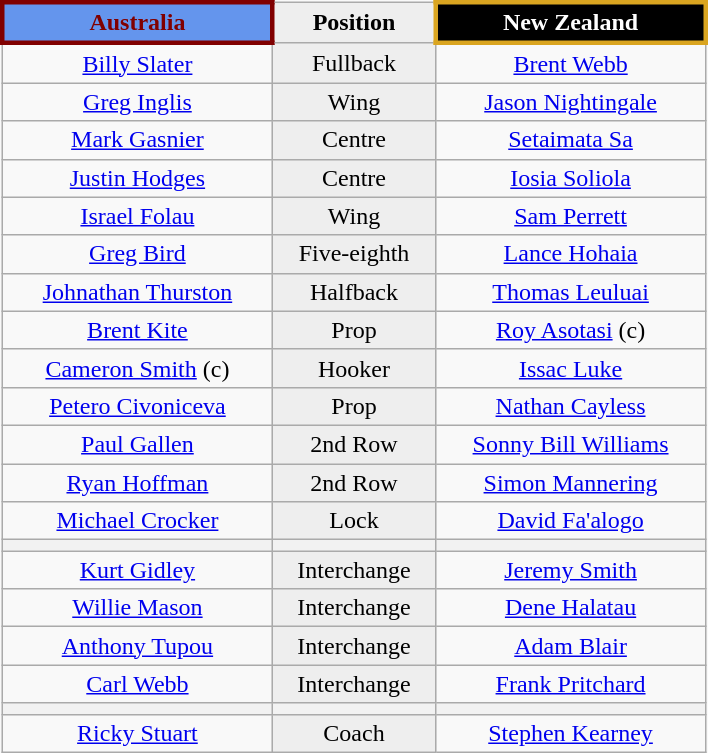<table class="wikitable" style="margin: 1em auto 1em auto">
<tr>
<th align="centre" style="width:170px; border:3px solid maroon; background:cornflowerblue; color:maroon">Australia</th>
<th align="center" width="100" style="background: #eeeeee; color: black">Position</th>
<th align="centre" style="width:170px; border:3px solid goldenrod; background:black; color:white">New Zealand</th>
</tr>
<tr>
<td align="center"> <a href='#'>Billy Slater</a></td>
<td align="center" style="background: #eeeeee">Fullback</td>
<td align="center"><a href='#'>Brent Webb</a> </td>
</tr>
<tr>
<td align="center"> <a href='#'>Greg Inglis</a></td>
<td align="center" style="background: #eeeeee">Wing</td>
<td align="center"><a href='#'>Jason Nightingale</a> </td>
</tr>
<tr>
<td align="center"> <a href='#'>Mark Gasnier</a></td>
<td align="center" style="background: #eeeeee">Centre</td>
<td align="center"><a href='#'>Setaimata Sa</a> </td>
</tr>
<tr>
<td align="center"> <a href='#'>Justin Hodges</a></td>
<td align="center" style="background: #eeeeee">Centre</td>
<td align="center"><a href='#'>Iosia Soliola</a> </td>
</tr>
<tr>
<td align="center"> <a href='#'>Israel Folau</a></td>
<td align="center" style="background: #eeeeee">Wing</td>
<td align="center"><a href='#'>Sam Perrett</a> </td>
</tr>
<tr>
<td align="center"> <a href='#'>Greg Bird</a></td>
<td align="center" style="background: #eeeeee">Five-eighth</td>
<td align="center"><a href='#'>Lance Hohaia</a> </td>
</tr>
<tr>
<td align="center"> <a href='#'>Johnathan Thurston</a></td>
<td align="center" style="background: #eeeeee">Halfback</td>
<td align="center"><a href='#'>Thomas Leuluai</a> </td>
</tr>
<tr>
<td align="center"> <a href='#'>Brent Kite</a></td>
<td align="center" style="background: #eeeeee">Prop</td>
<td align="center"><a href='#'>Roy Asotasi</a> (c) </td>
</tr>
<tr>
<td align="center"> <a href='#'>Cameron Smith</a> (c)</td>
<td align="center" style="background: #eeeeee">Hooker</td>
<td align="center"><a href='#'>Issac Luke</a> </td>
</tr>
<tr>
<td align="center"> <a href='#'>Petero Civoniceva</a></td>
<td align="center" style="background: #eeeeee">Prop</td>
<td align="center"><a href='#'>Nathan Cayless</a> </td>
</tr>
<tr>
<td align="center"> <a href='#'>Paul Gallen</a></td>
<td align="center" style="background: #eeeeee">2nd Row</td>
<td align="center"><a href='#'>Sonny Bill Williams</a> </td>
</tr>
<tr>
<td align="center"> <a href='#'>Ryan Hoffman</a></td>
<td align="center" style="background: #eeeeee">2nd Row</td>
<td align="center"><a href='#'>Simon Mannering</a> </td>
</tr>
<tr>
<td align="center"> <a href='#'>Michael Crocker</a></td>
<td align="center" style="background: #eeeeee">Lock</td>
<td align="center"><a href='#'>David Fa'alogo</a> </td>
</tr>
<tr>
<th></th>
<th></th>
<th></th>
</tr>
<tr>
<td align="center"> <a href='#'>Kurt Gidley</a></td>
<td align="center" style="background: #eeeeee">Interchange</td>
<td align="center"><a href='#'>Jeremy Smith</a> </td>
</tr>
<tr>
<td align="center"> <a href='#'>Willie Mason</a></td>
<td align="center" style="background: #eeeeee">Interchange</td>
<td align="center"><a href='#'>Dene Halatau</a> </td>
</tr>
<tr>
<td align="center"> <a href='#'>Anthony Tupou</a></td>
<td align="center" style="background: #eeeeee">Interchange</td>
<td align="center"><a href='#'>Adam Blair</a> </td>
</tr>
<tr>
<td align="center"> <a href='#'>Carl Webb</a></td>
<td align="center" style="background: #eeeeee">Interchange</td>
<td align="center"><a href='#'>Frank Pritchard</a> </td>
</tr>
<tr>
<th></th>
<th></th>
<th></th>
</tr>
<tr>
<td align="center"> <a href='#'>Ricky Stuart</a></td>
<td align="center" style="background: #eeeeee">Coach</td>
<td align="center"><a href='#'>Stephen Kearney</a> </td>
</tr>
</table>
